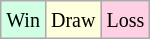<table class="wikitable">
<tr>
<td style="background-color: #d0ffe3;"><small>Win</small></td>
<td style="background-color: #ffffdd;"><small>Draw</small></td>
<td style="background-color: #ffd0e3;"><small>Loss</small></td>
</tr>
</table>
